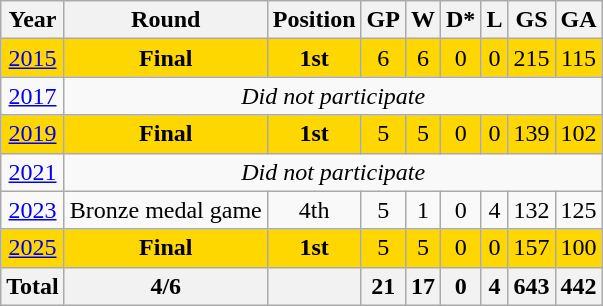<table class="wikitable" style="text-align: center;">
<tr>
<th>Year</th>
<th>Round</th>
<th>Position</th>
<th>GP</th>
<th>W</th>
<th>D*</th>
<th>L</th>
<th>GS</th>
<th>GA</th>
</tr>
<tr style="background:gold;">
<td> <a href='#'>2015</a></td>
<td><strong>Final</strong></td>
<td><strong>1st</strong></td>
<td>6</td>
<td>6</td>
<td>0</td>
<td>0</td>
<td>215</td>
<td>115</td>
</tr>
<tr>
<td> <a href='#'>2017</a></td>
<td colspan=8><em>Did not participate</em></td>
</tr>
<tr style="background:gold;">
<td> <a href='#'>2019</a></td>
<td><strong>Final</strong></td>
<td><strong>1st</strong></td>
<td>5</td>
<td>5</td>
<td>0</td>
<td>0</td>
<td>139</td>
<td>102</td>
</tr>
<tr>
<td> <a href='#'>2021</a></td>
<td colspan=8><em>Did not participate</em></td>
</tr>
<tr>
<td> <a href='#'>2023</a></td>
<td>Bronze medal game</td>
<td>4th</td>
<td>5</td>
<td>1</td>
<td>0</td>
<td>4</td>
<td>132</td>
<td>125</td>
</tr>
<tr style="background:gold;">
<td> <a href='#'>2025</a></td>
<td><strong>Final</strong></td>
<td><strong>1st</strong></td>
<td>5</td>
<td>5</td>
<td>0</td>
<td>0</td>
<td>157</td>
<td>100</td>
</tr>
<tr>
<th>Total</th>
<th>4/6</th>
<th></th>
<th>21</th>
<th>17</th>
<th>0</th>
<th>4</th>
<th>643</th>
<th>442</th>
</tr>
</table>
